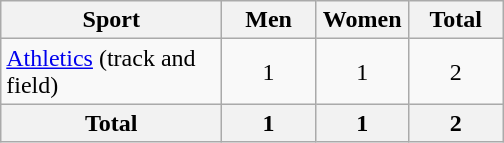<table class="wikitable sortable" style="text-align:center;">
<tr>
<th width=140>Sport</th>
<th width=55>Men</th>
<th width=55>Women</th>
<th width=55>Total</th>
</tr>
<tr>
<td align=left><a href='#'>Athletics</a> (track and field)</td>
<td>1</td>
<td>1</td>
<td>2</td>
</tr>
<tr>
<th>Total</th>
<th>1</th>
<th>1</th>
<th>2</th>
</tr>
</table>
